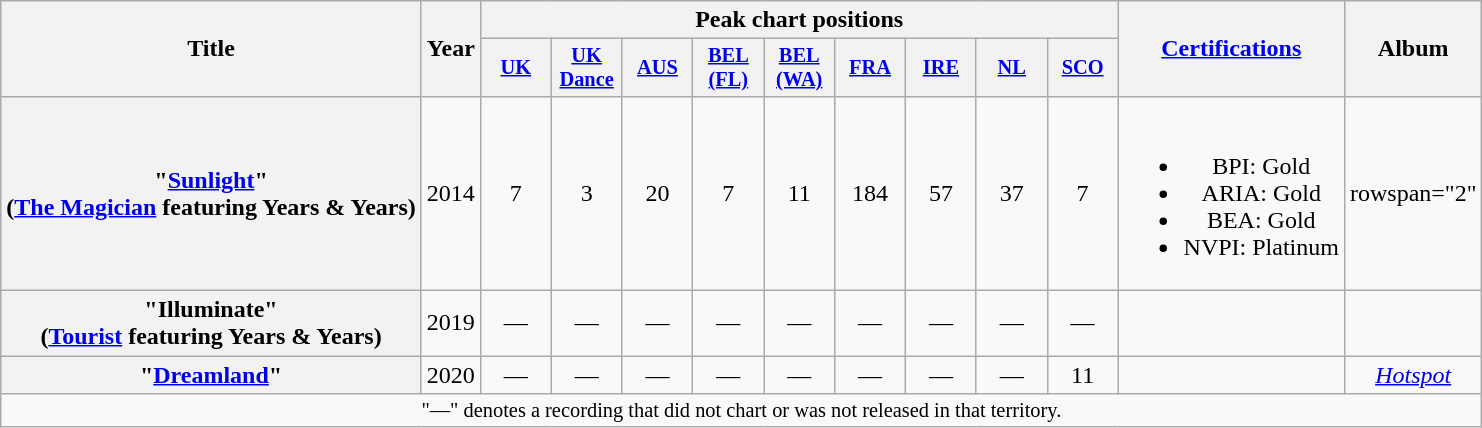<table class="wikitable plainrowheaders" style="text-align:center;">
<tr>
<th scope="col" rowspan="2">Title</th>
<th scope="col" rowspan="2" style="width:1em;">Year</th>
<th scope="col" colspan="9">Peak chart positions</th>
<th scope="col" rowspan="2"><a href='#'>Certifications</a></th>
<th scope="col" rowspan="2">Album</th>
</tr>
<tr>
<th scope="col" style="width:3em;font-size:85%;"><a href='#'>UK</a><br></th>
<th scope="col" style="width:3em;font-size:85%;"><a href='#'>UK<br>Dance</a><br></th>
<th scope="col" style="width:3em;font-size:85%;"><a href='#'>AUS</a><br></th>
<th scope="col" style="width:3em;font-size:85%;"><a href='#'>BEL<br>(FL)</a><br></th>
<th scope="col" style="width:3em;font-size:85%;"><a href='#'>BEL<br>(WA)</a><br></th>
<th scope="col" style="width:3em;font-size:85%;"><a href='#'>FRA</a><br></th>
<th scope="col" style="width:3em;font-size:85%;"><a href='#'>IRE</a><br></th>
<th scope="col" style="width:3em;font-size:85%;"><a href='#'>NL</a><br></th>
<th scope="col" style="width:3em;font-size:85%;"><a href='#'>SCO</a><br></th>
</tr>
<tr>
<th scope="row">"<a href='#'>Sunlight</a>"<br><span>(<a href='#'>The Magician</a> featuring Years & Years)</span></th>
<td rowspan="1">2014</td>
<td>7</td>
<td>3</td>
<td>20</td>
<td>7</td>
<td>11</td>
<td>184</td>
<td>57</td>
<td>37</td>
<td>7</td>
<td><br><ul><li>BPI: Gold</li><li>ARIA: Gold</li><li>BEA: Gold</li><li>NVPI: Platinum</li></ul></td>
<td>rowspan="2" </td>
</tr>
<tr>
<th scope="row">"Illuminate"<br><span>(<a href='#'>Tourist</a> featuring Years & Years)</span></th>
<td>2019</td>
<td>—</td>
<td>—</td>
<td>—</td>
<td>—</td>
<td>—</td>
<td>—</td>
<td>—</td>
<td>—</td>
<td>—</td>
<td></td>
</tr>
<tr>
<th scope="row">"<a href='#'>Dreamland</a>"<br></th>
<td>2020</td>
<td>—</td>
<td>—</td>
<td>—</td>
<td>—</td>
<td>—</td>
<td>—</td>
<td>—</td>
<td>—</td>
<td>11</td>
<td></td>
<td><em><a href='#'>Hotspot</a></em></td>
</tr>
<tr>
<td colspan="13" align="center" style="font-size:85%">"—" denotes a recording that did not chart or was not released in that territory.</td>
</tr>
</table>
